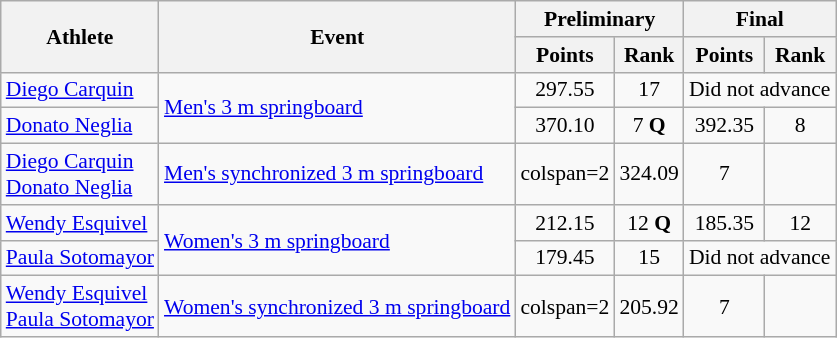<table class=wikitable style="font-size:90%">
<tr>
<th rowspan="2">Athlete</th>
<th rowspan="2">Event</th>
<th colspan="2">Preliminary</th>
<th colspan="2">Final</th>
</tr>
<tr>
<th>Points</th>
<th>Rank</th>
<th>Points</th>
<th>Rank</th>
</tr>
<tr align=center>
<td align=left><a href='#'>Diego Carquin</a></td>
<td align=left rowspan=2><a href='#'>Men's 3 m springboard</a></td>
<td>297.55</td>
<td>17</td>
<td colspan=2>Did not advance</td>
</tr>
<tr align=center>
<td align=left><a href='#'>Donato Neglia</a></td>
<td>370.10</td>
<td>7 <strong>Q</strong></td>
<td>392.35</td>
<td>8</td>
</tr>
<tr align=center>
<td align=left><a href='#'>Diego Carquin</a><br><a href='#'>Donato Neglia</a></td>
<td align=left><a href='#'>Men's synchronized 3 m springboard</a></td>
<td>colspan=2 </td>
<td>324.09</td>
<td>7</td>
</tr>
<tr align=center>
<td align=left><a href='#'>Wendy Esquivel</a></td>
<td align=left rowspan=2><a href='#'>Women's 3 m springboard</a></td>
<td>212.15</td>
<td>12 <strong>Q</strong></td>
<td>185.35</td>
<td>12</td>
</tr>
<tr align=center>
<td align=left><a href='#'>Paula Sotomayor</a></td>
<td>179.45</td>
<td>15</td>
<td colspan=2>Did not advance</td>
</tr>
<tr align=center>
<td align=left><a href='#'>Wendy Esquivel</a><br><a href='#'>Paula Sotomayor</a></td>
<td align=left><a href='#'>Women's synchronized 3 m springboard</a></td>
<td>colspan=2 </td>
<td>205.92</td>
<td>7</td>
</tr>
</table>
